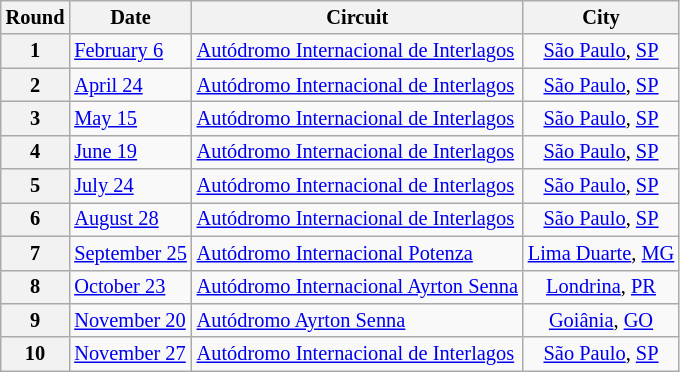<table class="wikitable" style="font-size: 85%;">
<tr>
<th>Round</th>
<th>Date</th>
<th>Circuit</th>
<th>City</th>
</tr>
<tr>
<th>1</th>
<td><a href='#'>February 6</a></td>
<td><a href='#'>Autódromo Internacional de Interlagos</a></td>
<td align="center"><a href='#'>São Paulo</a>, <a href='#'>SP</a></td>
</tr>
<tr>
<th>2</th>
<td><a href='#'>April 24</a></td>
<td><a href='#'>Autódromo Internacional de Interlagos</a></td>
<td align="center"><a href='#'>São Paulo</a>, <a href='#'>SP</a></td>
</tr>
<tr>
<th>3</th>
<td><a href='#'>May 15</a></td>
<td><a href='#'>Autódromo Internacional de Interlagos</a></td>
<td align="center"><a href='#'>São Paulo</a>, <a href='#'>SP</a></td>
</tr>
<tr>
<th>4</th>
<td><a href='#'>June 19</a></td>
<td><a href='#'>Autódromo Internacional de Interlagos</a></td>
<td align="center"><a href='#'>São Paulo</a>, <a href='#'>SP</a></td>
</tr>
<tr>
<th>5</th>
<td><a href='#'>July 24</a></td>
<td><a href='#'>Autódromo Internacional de Interlagos</a></td>
<td align="center"><a href='#'>São Paulo</a>, <a href='#'>SP</a></td>
</tr>
<tr>
<th>6</th>
<td><a href='#'>August 28</a></td>
<td><a href='#'>Autódromo Internacional de Interlagos</a></td>
<td align="center"><a href='#'>São Paulo</a>, <a href='#'>SP</a></td>
</tr>
<tr>
<th>7</th>
<td><a href='#'>September 25</a></td>
<td><a href='#'>Autódromo Internacional Potenza</a></td>
<td align="center"><a href='#'>Lima Duarte</a>, <a href='#'>MG</a></td>
</tr>
<tr>
<th>8</th>
<td><a href='#'>October 23</a></td>
<td><a href='#'>Autódromo Internacional Ayrton Senna</a></td>
<td align="center"><a href='#'>Londrina</a>, <a href='#'>PR</a></td>
</tr>
<tr>
<th>9</th>
<td><a href='#'>November 20</a></td>
<td><a href='#'>Autódromo Ayrton Senna</a></td>
<td align="center"><a href='#'>Goiânia</a>, <a href='#'>GO</a></td>
</tr>
<tr>
<th>10</th>
<td><a href='#'>November 27</a></td>
<td><a href='#'>Autódromo Internacional de Interlagos</a></td>
<td align="center"><a href='#'>São Paulo</a>, <a href='#'>SP</a></td>
</tr>
</table>
